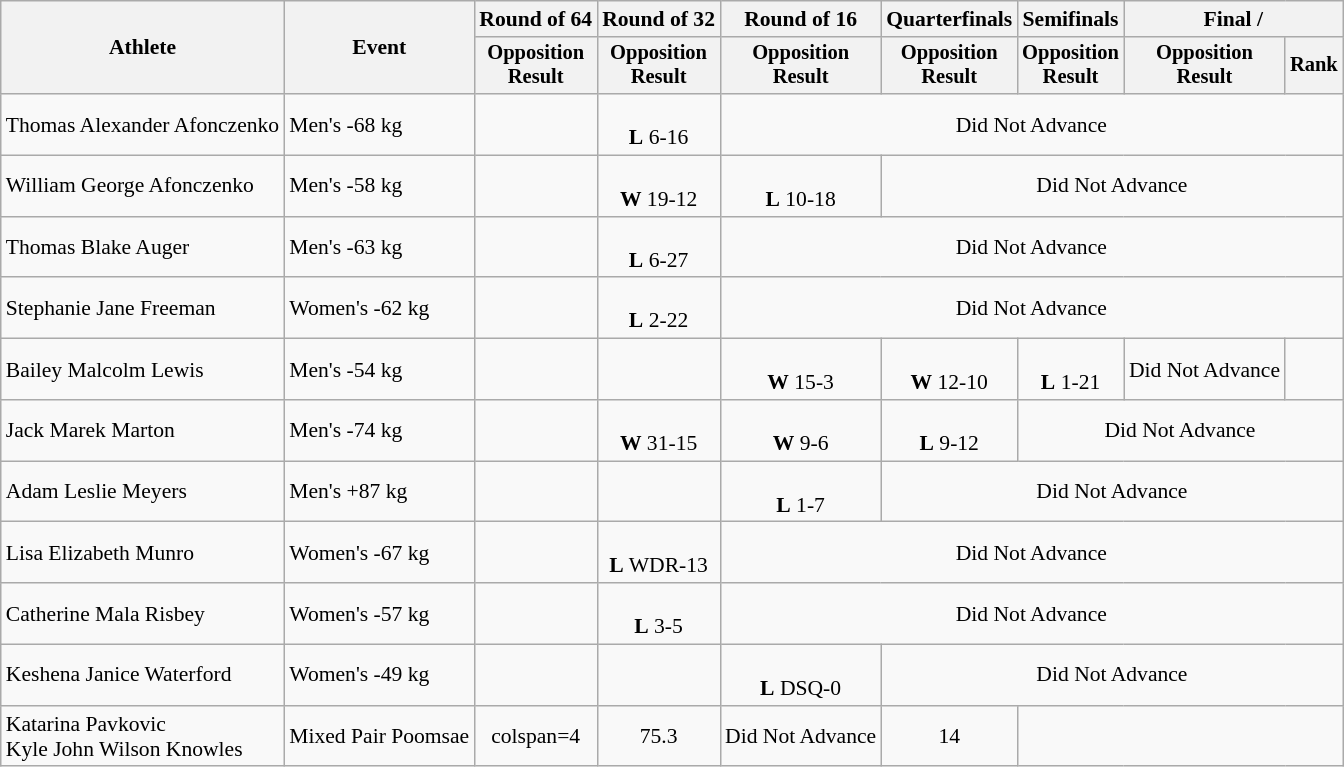<table class="wikitable" style="font-size:90%">
<tr>
<th rowspan="2">Athlete</th>
<th rowspan="2">Event</th>
<th>Round of 64</th>
<th>Round of 32</th>
<th>Round of 16</th>
<th>Quarterfinals</th>
<th>Semifinals</th>
<th colspan=2>Final / </th>
</tr>
<tr style="font-size:95%">
<th>Opposition<br>Result</th>
<th>Opposition<br>Result</th>
<th>Opposition<br>Result</th>
<th>Opposition<br>Result</th>
<th>Opposition<br>Result</th>
<th>Opposition<br>Result</th>
<th>Rank</th>
</tr>
<tr align=center>
<td align=left>Thomas Alexander Afonczenko</td>
<td align=left>Men's -68 kg</td>
<td></td>
<td><br><strong>L</strong> 6-16</td>
<td colspan=5>Did Not Advance</td>
</tr>
<tr align=center>
<td align=left>William George Afonczenko</td>
<td align=left>Men's -58 kg</td>
<td></td>
<td><br><strong>W</strong> 19-12</td>
<td><br><strong>L</strong> 10-18</td>
<td colspan=4>Did Not Advance</td>
</tr>
<tr align=center>
<td align=left>Thomas Blake Auger</td>
<td align=left>Men's -63 kg</td>
<td></td>
<td><br><strong>L</strong> 6-27</td>
<td colspan=5>Did Not Advance</td>
</tr>
<tr align=center>
<td align=left>Stephanie Jane Freeman</td>
<td align=left>Women's -62 kg</td>
<td></td>
<td><br><strong>L</strong> 2-22</td>
<td colspan=5>Did Not Advance</td>
</tr>
<tr align=center>
<td align=left>Bailey Malcolm Lewis</td>
<td align=left>Men's -54 kg</td>
<td></td>
<td></td>
<td><br><strong>W</strong> 15-3</td>
<td><br><strong>W</strong> 12-10</td>
<td><br><strong>L</strong> 1-21</td>
<td>Did Not Advance</td>
<td></td>
</tr>
<tr align=center>
<td align=left>Jack Marek Marton</td>
<td align=left>Men's -74 kg</td>
<td></td>
<td><br><strong>W</strong> 31-15</td>
<td><br><strong>W</strong> 9-6</td>
<td><br><strong>L</strong> 9-12</td>
<td colspan=3>Did Not Advance</td>
</tr>
<tr align=center>
<td align=left>Adam Leslie Meyers</td>
<td align=left>Men's +87 kg</td>
<td></td>
<td></td>
<td><br><strong>L</strong> 1-7</td>
<td colspan=4>Did Not Advance</td>
</tr>
<tr align=center>
<td align=left>Lisa Elizabeth Munro</td>
<td align=left>Women's -67 kg</td>
<td></td>
<td><br><strong>L</strong> WDR-13</td>
<td colspan=5>Did Not Advance</td>
</tr>
<tr align=center>
<td align=left>Catherine Mala Risbey</td>
<td align=left>Women's -57 kg</td>
<td></td>
<td><br><strong>L</strong> 3-5</td>
<td colspan=5>Did Not Advance</td>
</tr>
<tr align=center>
<td align=left>Keshena Janice Waterford</td>
<td align=left>Women's -49 kg</td>
<td></td>
<td></td>
<td><br><strong>L</strong> DSQ-0</td>
<td colspan=4>Did Not Advance</td>
</tr>
<tr align=center>
<td align=left>Katarina Pavkovic<br>Kyle John Wilson Knowles</td>
<td align=left>Mixed Pair Poomsae</td>
<td>colspan=4 </td>
<td>75.3</td>
<td>Did Not Advance</td>
<td>14</td>
</tr>
</table>
